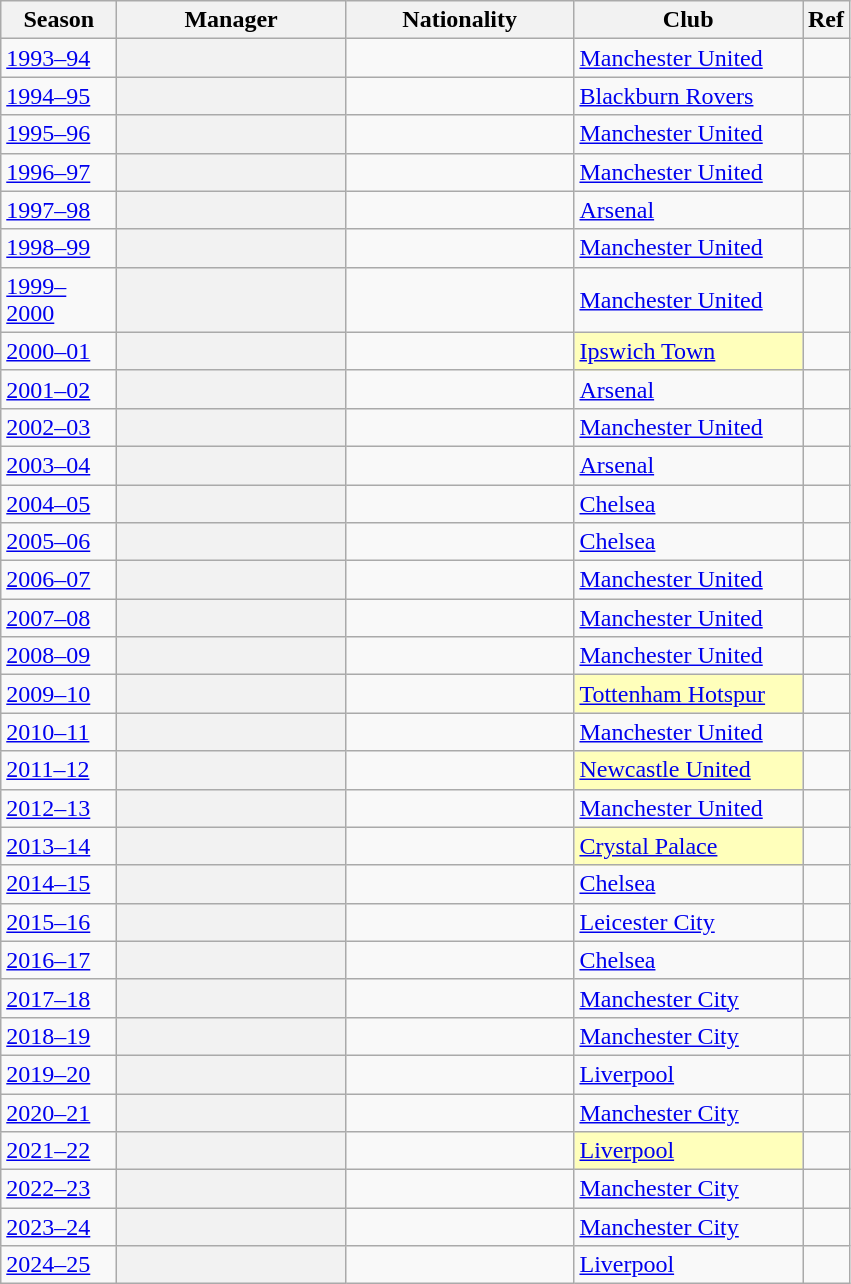<table class="sortable wikitable plainrowheaders">
<tr>
<th scope="col" width=70px>Season</th>
<th scope="col" width=145px>Manager</th>
<th scope="col" width=145px>Nationality</th>
<th scope="col" width=145px>Club</th>
<th scope="col" class="unsortable">Ref</th>
</tr>
<tr>
<td><a href='#'>1993–94</a></td>
<th scope="row"> </th>
<td></td>
<td><a href='#'>Manchester United</a></td>
<td></td>
</tr>
<tr>
<td><a href='#'>1994–95</a></td>
<th scope="row"></th>
<td></td>
<td><a href='#'>Blackburn Rovers</a></td>
<td></td>
</tr>
<tr>
<td><a href='#'>1995–96</a></td>
<th scope="row"> </th>
<td></td>
<td><a href='#'>Manchester United</a></td>
<td></td>
</tr>
<tr>
<td><a href='#'>1996–97</a></td>
<th scope="row"> </th>
<td></td>
<td><a href='#'>Manchester United</a></td>
<td></td>
</tr>
<tr>
<td><a href='#'>1997–98</a></td>
<th scope="row"> </th>
<td></td>
<td><a href='#'>Arsenal</a></td>
<td></td>
</tr>
<tr>
<td><a href='#'>1998–99</a></td>
<th scope="row"> </th>
<td></td>
<td><a href='#'>Manchester United</a></td>
<td></td>
</tr>
<tr>
<td><a href='#'>1999–2000</a></td>
<th scope="row"> </th>
<td></td>
<td><a href='#'>Manchester United</a></td>
<td></td>
</tr>
<tr>
<td><a href='#'>2000–01</a></td>
<th scope="row"></th>
<td></td>
<td style="background:#ffb"><a href='#'>Ipswich Town</a></td>
<td></td>
</tr>
<tr>
<td><a href='#'>2001–02</a></td>
<th scope="row"> </th>
<td></td>
<td><a href='#'>Arsenal</a></td>
<td></td>
</tr>
<tr>
<td><a href='#'>2002–03</a></td>
<th scope="row"> </th>
<td></td>
<td><a href='#'>Manchester United</a></td>
<td></td>
</tr>
<tr>
<td><a href='#'>2003–04</a></td>
<th scope="row"> </th>
<td></td>
<td><a href='#'>Arsenal</a></td>
<td></td>
</tr>
<tr>
<td><a href='#'>2004–05</a></td>
<th scope="row"> </th>
<td></td>
<td><a href='#'>Chelsea</a></td>
<td></td>
</tr>
<tr>
<td><a href='#'>2005–06</a></td>
<th scope="row"> </th>
<td></td>
<td><a href='#'>Chelsea</a></td>
<td></td>
</tr>
<tr>
<td><a href='#'>2006–07</a></td>
<th scope="row"> </th>
<td></td>
<td><a href='#'>Manchester United</a></td>
<td></td>
</tr>
<tr>
<td><a href='#'>2007–08</a></td>
<th scope="row"> </th>
<td></td>
<td><a href='#'>Manchester United</a></td>
<td></td>
</tr>
<tr>
<td><a href='#'>2008–09</a></td>
<th scope="row"> </th>
<td></td>
<td><a href='#'>Manchester United</a></td>
<td></td>
</tr>
<tr>
<td><a href='#'>2009–10</a></td>
<th scope="row"></th>
<td></td>
<td style="background:#ffb"><a href='#'>Tottenham Hotspur</a></td>
<td></td>
</tr>
<tr>
<td><a href='#'>2010–11</a></td>
<th scope="row"> </th>
<td></td>
<td><a href='#'>Manchester United</a></td>
<td></td>
</tr>
<tr>
<td><a href='#'>2011–12</a></td>
<th scope="row"></th>
<td></td>
<td style="background:#ffb"><a href='#'>Newcastle United</a></td>
<td></td>
</tr>
<tr>
<td><a href='#'>2012–13</a></td>
<th scope="row"> </th>
<td></td>
<td><a href='#'>Manchester United</a></td>
<td></td>
</tr>
<tr>
<td><a href='#'>2013–14</a></td>
<th scope="row"></th>
<td></td>
<td style="background:#ffb"><a href='#'>Crystal Palace</a></td>
<td></td>
</tr>
<tr>
<td><a href='#'>2014–15</a></td>
<th scope="row"> </th>
<td></td>
<td><a href='#'>Chelsea</a></td>
<td></td>
</tr>
<tr>
<td><a href='#'>2015–16</a></td>
<th scope="row"></th>
<td></td>
<td><a href='#'>Leicester City</a></td>
<td></td>
</tr>
<tr>
<td><a href='#'>2016–17</a></td>
<th scope="row"></th>
<td></td>
<td><a href='#'>Chelsea</a></td>
<td></td>
</tr>
<tr>
<td><a href='#'>2017–18</a></td>
<th scope="row"> </th>
<td></td>
<td><a href='#'>Manchester City</a></td>
<td></td>
</tr>
<tr>
<td><a href='#'>2018–19</a></td>
<th scope="row"> </th>
<td></td>
<td><a href='#'>Manchester City</a></td>
<td></td>
</tr>
<tr>
<td><a href='#'>2019–20</a></td>
<th scope="row"> </th>
<td></td>
<td><a href='#'>Liverpool</a></td>
<td></td>
</tr>
<tr>
<td><a href='#'>2020–21</a></td>
<th scope="row"> </th>
<td></td>
<td><a href='#'>Manchester City</a></td>
<td></td>
</tr>
<tr>
<td><a href='#'>2021–22</a></td>
<th scope="row"> </th>
<td></td>
<td style="background:#ffb"><a href='#'>Liverpool</a></td>
<td></td>
</tr>
<tr>
<td><a href='#'>2022–23</a></td>
<th scope="row"> </th>
<td></td>
<td><a href='#'>Manchester City</a></td>
<td></td>
</tr>
<tr>
<td><a href='#'>2023–24</a></td>
<th scope="row"> </th>
<td></td>
<td><a href='#'>Manchester City</a></td>
<td></td>
</tr>
<tr>
<td><a href='#'>2024–25</a></td>
<th scope="row"></th>
<td></td>
<td><a href='#'>Liverpool</a></td>
<td></td>
</tr>
</table>
